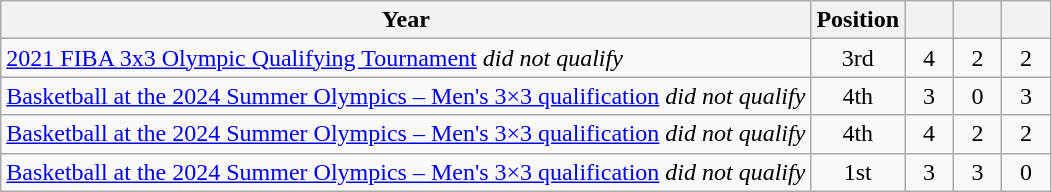<table class="wikitable" style="text-align: center;">
<tr>
<th>Year</th>
<th>Position</th>
<th width=25px></th>
<th width=25px></th>
<th width=25px></th>
</tr>
<tr>
<td style="text-align:left;"><a href='#'>2021 FIBA 3x3 Olympic Qualifying Tournament</a> <em>did not qualify</em></td>
<td>3rd</td>
<td>4</td>
<td>2</td>
<td>2</td>
</tr>
<tr>
<td style="text-align:left;"><a href='#'>Basketball at the 2024 Summer Olympics – Men's 3×3 qualification</a> <em>did not qualify</em></td>
<td>4th</td>
<td>3</td>
<td>0</td>
<td>3</td>
</tr>
<tr>
<td style="text-align:left;"><a href='#'>Basketball at the 2024 Summer Olympics – Men's 3×3 qualification</a> <em>did not qualify</em></td>
<td>4th</td>
<td>4</td>
<td>2</td>
<td>2</td>
</tr>
<tr>
<td style="text-align:left;"><a href='#'>Basketball at the 2024 Summer Olympics – Men's 3×3 qualification</a> <em>did not qualify</em></td>
<td>1st</td>
<td>3</td>
<td>3</td>
<td>0</td>
</tr>
</table>
